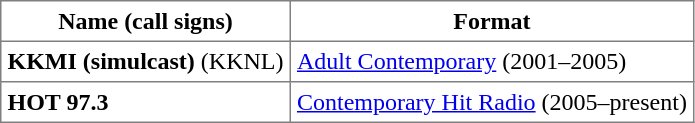<table class="toccolours" border="1" cellpadding="4" cellspacing="0" style="border-collapse: collapse; float:left; margin-right: 1em; margin-bottom: 1em">
<tr>
<th>Name (call signs)</th>
<th>Format</th>
</tr>
<tr>
<td><strong>KKMI (simulcast)</strong> (KKNL)</td>
<td><a href='#'>Adult Contemporary</a> (2001–2005)</td>
</tr>
<tr>
<td><strong>HOT 97.3</strong></td>
<td><a href='#'>Contemporary Hit Radio</a> (2005–present)</td>
</tr>
</table>
